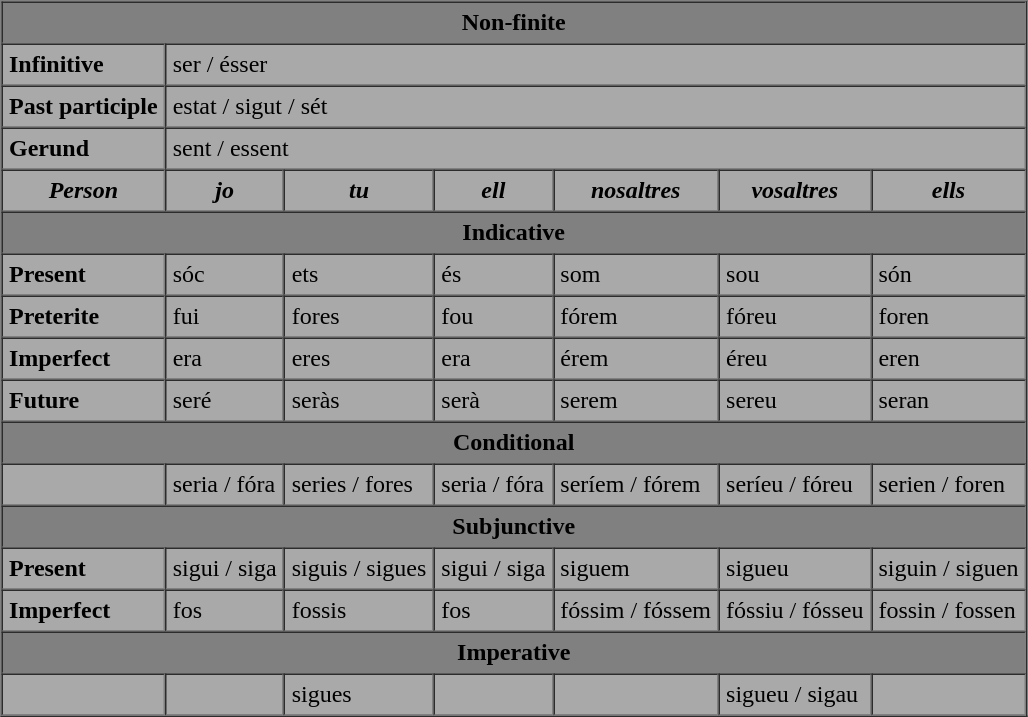<table border="1" cellpadding="4" cellspacing="0" style="background-color: darkgray;" style="font-size: 90%">
<tr>
<th bgcolor="gray" colspan="7">Non-finite</th>
</tr>
<tr>
<td><strong>Infinitive</strong></td>
<td colspan="6">ser / ésser</td>
</tr>
<tr>
<td><strong>Past participle</strong></td>
<td colspan="6">estat / sigut / sét</td>
</tr>
<tr>
<td><strong>Gerund</strong></td>
<td colspan="6">sent / essent</td>
</tr>
<tr>
<th><em>Person</em></th>
<th><em>jo</em></th>
<th><em>tu</em></th>
<th><em>ell</em></th>
<th><em>nosaltres</em></th>
<th><em>vosaltres</em></th>
<th><em>ells</em></th>
</tr>
<tr>
<th bgcolor="gray" colspan="7">Indicative</th>
</tr>
<tr>
<td><strong>Present</strong></td>
<td>sóc</td>
<td>ets</td>
<td>és</td>
<td>som</td>
<td>sou</td>
<td>són</td>
</tr>
<tr>
<td><strong>Preterite</strong></td>
<td>fui</td>
<td>fores</td>
<td>fou</td>
<td>fórem</td>
<td>fóreu</td>
<td>foren</td>
</tr>
<tr>
<td><strong>Imperfect</strong></td>
<td>era</td>
<td>eres</td>
<td>era</td>
<td>érem</td>
<td>éreu</td>
<td>eren</td>
</tr>
<tr>
<td><strong>Future</strong></td>
<td>seré</td>
<td>seràs</td>
<td>serà</td>
<td>serem</td>
<td>sereu</td>
<td>seran</td>
</tr>
<tr>
<th bgcolor="gray" colspan="7">Conditional</th>
</tr>
<tr>
<td> </td>
<td>seria / fóra</td>
<td>series / fores</td>
<td>seria / fóra</td>
<td>seríem / fórem</td>
<td>seríeu / fóreu</td>
<td>serien / foren</td>
</tr>
<tr>
<th bgcolor="gray" colspan="7">Subjunctive</th>
</tr>
<tr>
<td><strong>Present</strong></td>
<td>sigui / siga</td>
<td>siguis / sigues</td>
<td>sigui / siga</td>
<td>siguem</td>
<td>sigueu</td>
<td>siguin / siguen</td>
</tr>
<tr>
<td><strong>Imperfect</strong></td>
<td>fos</td>
<td>fossis</td>
<td>fos</td>
<td>fóssim / fóssem</td>
<td>fóssiu / fósseu</td>
<td>fossin / fossen</td>
</tr>
<tr>
<th bgcolor="gray" colspan="7">Imperative</th>
</tr>
<tr>
<td> </td>
<td> </td>
<td>sigues</td>
<td> </td>
<td> </td>
<td>sigueu / sigau</td>
<td> </td>
</tr>
</table>
